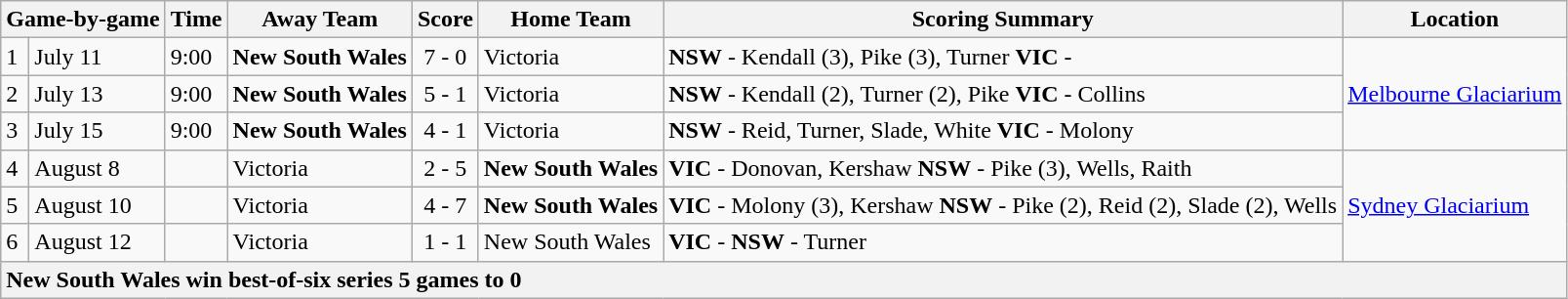<table class="wikitable">
<tr>
<th colspan=2>Game-by-game</th>
<th>Time</th>
<th>Away Team</th>
<th>Score</th>
<th>Home Team</th>
<th>Scoring Summary</th>
<th>Location</th>
</tr>
<tr>
<td>1</td>
<td>July 11</td>
<td>9:00</td>
<td><strong>New South Wales</strong></td>
<td align="center">7 - 0</td>
<td>Victoria</td>
<td><strong>NSW</strong> - Kendall (3), Pike (3), Turner <strong>VIC</strong> -</td>
<td rowspan="3"><a href='#'>Melbourne Glaciarium</a></td>
</tr>
<tr>
<td>2</td>
<td>July 13</td>
<td>9:00</td>
<td><strong>New South Wales</strong></td>
<td align="center">5 - 1</td>
<td>Victoria</td>
<td><strong>NSW</strong> - Kendall (2), Turner (2), Pike <strong>VIC</strong> - Collins</td>
</tr>
<tr>
<td>3</td>
<td>July 15</td>
<td>9:00</td>
<td><strong>New South Wales</strong></td>
<td align="center">4 - 1</td>
<td>Victoria</td>
<td><strong>NSW</strong> - Reid, Turner, Slade, White <strong>VIC</strong> - Molony</td>
</tr>
<tr>
<td>4</td>
<td>August 8</td>
<td></td>
<td>Victoria</td>
<td align="center">2 - 5</td>
<td><strong>New South Wales</strong></td>
<td><strong>VIC</strong> - Donovan, Kershaw <strong>NSW</strong> - Pike (3), Wells, Raith</td>
<td rowspan="3"><a href='#'>Sydney Glaciarium</a></td>
</tr>
<tr>
<td>5</td>
<td>August 10</td>
<td></td>
<td>Victoria</td>
<td align="center">4 - 7</td>
<td><strong>New South Wales</strong></td>
<td><strong>VIC</strong> - Molony (3), Kershaw <strong>NSW</strong> - Pike (2), Reid (2), Slade (2), Wells</td>
</tr>
<tr>
<td>6</td>
<td>August 12</td>
<td></td>
<td>Victoria</td>
<td align="center">1 - 1</td>
<td>New South Wales</td>
<td><strong>VIC</strong> - <strong>NSW</strong> - Turner</td>
</tr>
<tr>
<th colspan="8" style="text-align:left;">New South Wales win best-of-six series 5 games to 0</th>
</tr>
</table>
